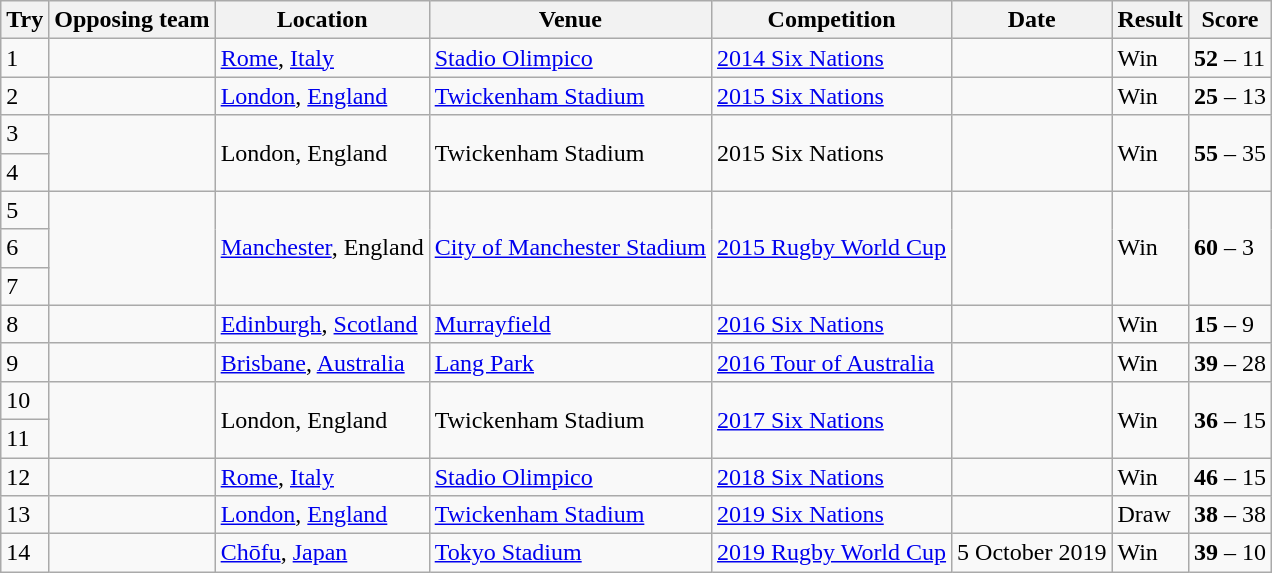<table class="wikitable" style="font-size:100%">
<tr>
<th>Try</th>
<th>Opposing team</th>
<th>Location</th>
<th>Venue</th>
<th>Competition</th>
<th>Date</th>
<th>Result</th>
<th>Score</th>
</tr>
<tr>
<td>1</td>
<td></td>
<td><a href='#'>Rome</a>, <a href='#'>Italy</a></td>
<td><a href='#'>Stadio Olimpico</a></td>
<td><a href='#'>2014 Six Nations</a></td>
<td></td>
<td>Win</td>
<td><strong>52</strong> – 11</td>
</tr>
<tr>
<td>2</td>
<td></td>
<td><a href='#'>London</a>, <a href='#'>England</a></td>
<td><a href='#'>Twickenham Stadium</a></td>
<td><a href='#'>2015 Six Nations</a></td>
<td></td>
<td>Win</td>
<td><strong>25</strong> – 13</td>
</tr>
<tr>
<td>3</td>
<td rowspan="2"></td>
<td rowspan="2">London, England</td>
<td rowspan="2">Twickenham Stadium</td>
<td rowspan="2">2015 Six Nations</td>
<td rowspan="2"></td>
<td rowspan="2">Win</td>
<td rowspan="2"><strong>55</strong> – 35</td>
</tr>
<tr>
<td>4</td>
</tr>
<tr>
<td>5</td>
<td rowspan="3"></td>
<td rowspan="3"><a href='#'>Manchester</a>, England</td>
<td rowspan="3"><a href='#'>City of Manchester Stadium</a></td>
<td rowspan="3"><a href='#'>2015 Rugby World Cup</a></td>
<td rowspan="3"></td>
<td rowspan="3">Win</td>
<td rowspan="3"><strong>60</strong> – 3</td>
</tr>
<tr>
<td>6</td>
</tr>
<tr>
<td>7</td>
</tr>
<tr>
<td>8</td>
<td></td>
<td><a href='#'>Edinburgh</a>, <a href='#'>Scotland</a></td>
<td><a href='#'>Murrayfield</a></td>
<td><a href='#'>2016 Six Nations</a></td>
<td></td>
<td>Win</td>
<td><strong>15</strong> – 9</td>
</tr>
<tr>
<td>9</td>
<td></td>
<td><a href='#'>Brisbane</a>, <a href='#'>Australia</a></td>
<td><a href='#'>Lang Park</a></td>
<td><a href='#'>2016 Tour of Australia</a></td>
<td></td>
<td>Win</td>
<td><strong>39</strong> – 28</td>
</tr>
<tr>
<td>10</td>
<td rowspan="2"></td>
<td rowspan="2">London, England</td>
<td rowspan="2">Twickenham Stadium</td>
<td rowspan="2"><a href='#'>2017 Six Nations</a></td>
<td rowspan="2"></td>
<td rowspan="2">Win</td>
<td rowspan="2"><strong>36</strong> – 15</td>
</tr>
<tr>
<td>11</td>
</tr>
<tr>
<td>12</td>
<td></td>
<td><a href='#'>Rome</a>, <a href='#'>Italy</a></td>
<td><a href='#'>Stadio Olimpico</a></td>
<td><a href='#'>2018 Six Nations</a></td>
<td></td>
<td>Win</td>
<td><strong>46</strong> – 15</td>
</tr>
<tr>
<td>13</td>
<td></td>
<td><a href='#'>London</a>, <a href='#'>England</a></td>
<td><a href='#'>Twickenham Stadium</a></td>
<td><a href='#'>2019 Six Nations</a></td>
<td></td>
<td>Draw</td>
<td><strong>38</strong> – 38</td>
</tr>
<tr>
<td>14</td>
<td></td>
<td><a href='#'>Chōfu</a>, <a href='#'>Japan</a></td>
<td><a href='#'>Tokyo Stadium</a></td>
<td><a href='#'>2019 Rugby World Cup</a></td>
<td>5 October 2019</td>
<td>Win</td>
<td><strong>39</strong> – 10</td>
</tr>
</table>
